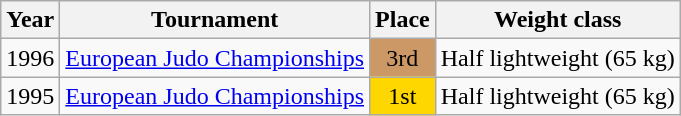<table class=wikitable>
<tr>
<th>Year</th>
<th>Tournament</th>
<th>Place</th>
<th>Weight class</th>
</tr>
<tr>
<td>1996</td>
<td><a href='#'>European Judo Championships</a></td>
<td bgcolor="cc9966" align="center">3rd</td>
<td>Half lightweight (65 kg)</td>
</tr>
<tr>
<td>1995</td>
<td><a href='#'>European Judo Championships</a></td>
<td bgcolor="gold" align="center">1st</td>
<td>Half lightweight (65 kg)</td>
</tr>
</table>
